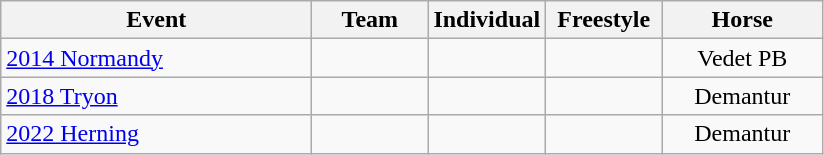<table class="wikitable" style="text-align: center;">
<tr ">
<th style="width:200px;">Event</th>
<th style="width:70px;">Team</th>
<th style="width:70px;">Individual</th>
<th style="width:70px;">Freestyle</th>
<th style="width:100px;">Horse</th>
</tr>
<tr>
<td align=left> <a href='#'>2014 Normandy</a></td>
<td></td>
<td></td>
<td></td>
<td>Vedet PB</td>
</tr>
<tr>
<td align=left> <a href='#'>2018 Tryon</a></td>
<td></td>
<td></td>
<td></td>
<td>Demantur</td>
</tr>
<tr>
<td align=left> <a href='#'>2022 Herning</a></td>
<td></td>
<td></td>
<td></td>
<td>Demantur</td>
</tr>
</table>
